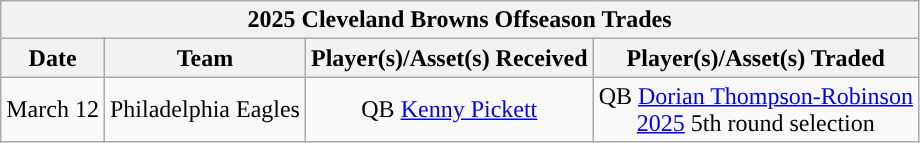<table class="wikitable" style="text-align:center">
<tr>
<th colspan=4>2025 Cleveland Browns Offseason Trades</th>
</tr>
<tr>
<th>Date</th>
<th>Team</th>
<th>Player(s)/Asset(s) Received</th>
<th>Player(s)/Asset(s) Traded</th>
</tr>
<tr>
<td>March 12</td>
<td>Philadelphia Eagles</td>
<td>QB <a href='#'>Kenny Pickett</a></td>
<td>QB <a href='#'>Dorian Thompson-Robinson</a> <br> <a href='#'>2025</a> 5th round selection</td>
</tr>
</table>
